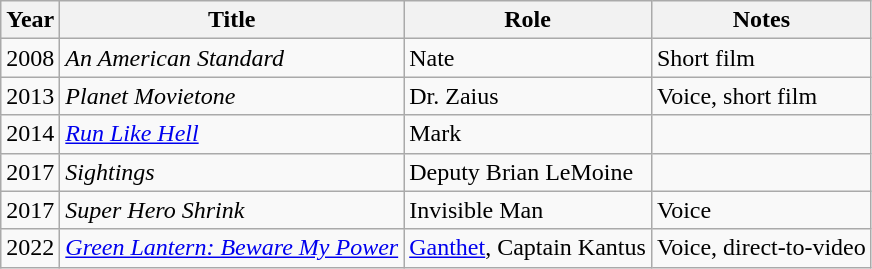<table class="wikitable sortable">
<tr>
<th>Year</th>
<th>Title</th>
<th>Role</th>
<th class="unsortable">Notes</th>
</tr>
<tr>
<td>2008</td>
<td><em>An American Standard</em></td>
<td>Nate</td>
<td>Short film</td>
</tr>
<tr>
<td>2013</td>
<td><em>Planet Movietone</em></td>
<td>Dr. Zaius</td>
<td>Voice, short film</td>
</tr>
<tr>
<td>2014</td>
<td><em><a href='#'>Run Like Hell</a></em></td>
<td>Mark</td>
<td></td>
</tr>
<tr>
<td>2017</td>
<td><em>Sightings</em></td>
<td>Deputy Brian LeMoine</td>
<td></td>
</tr>
<tr>
<td>2017</td>
<td><em>Super Hero Shrink</em></td>
<td>Invisible Man</td>
<td>Voice</td>
</tr>
<tr>
<td>2022</td>
<td><em><a href='#'>Green Lantern: Beware My Power</a></em></td>
<td><a href='#'>Ganthet</a>, Captain Kantus</td>
<td>Voice, direct-to-video</td>
</tr>
</table>
